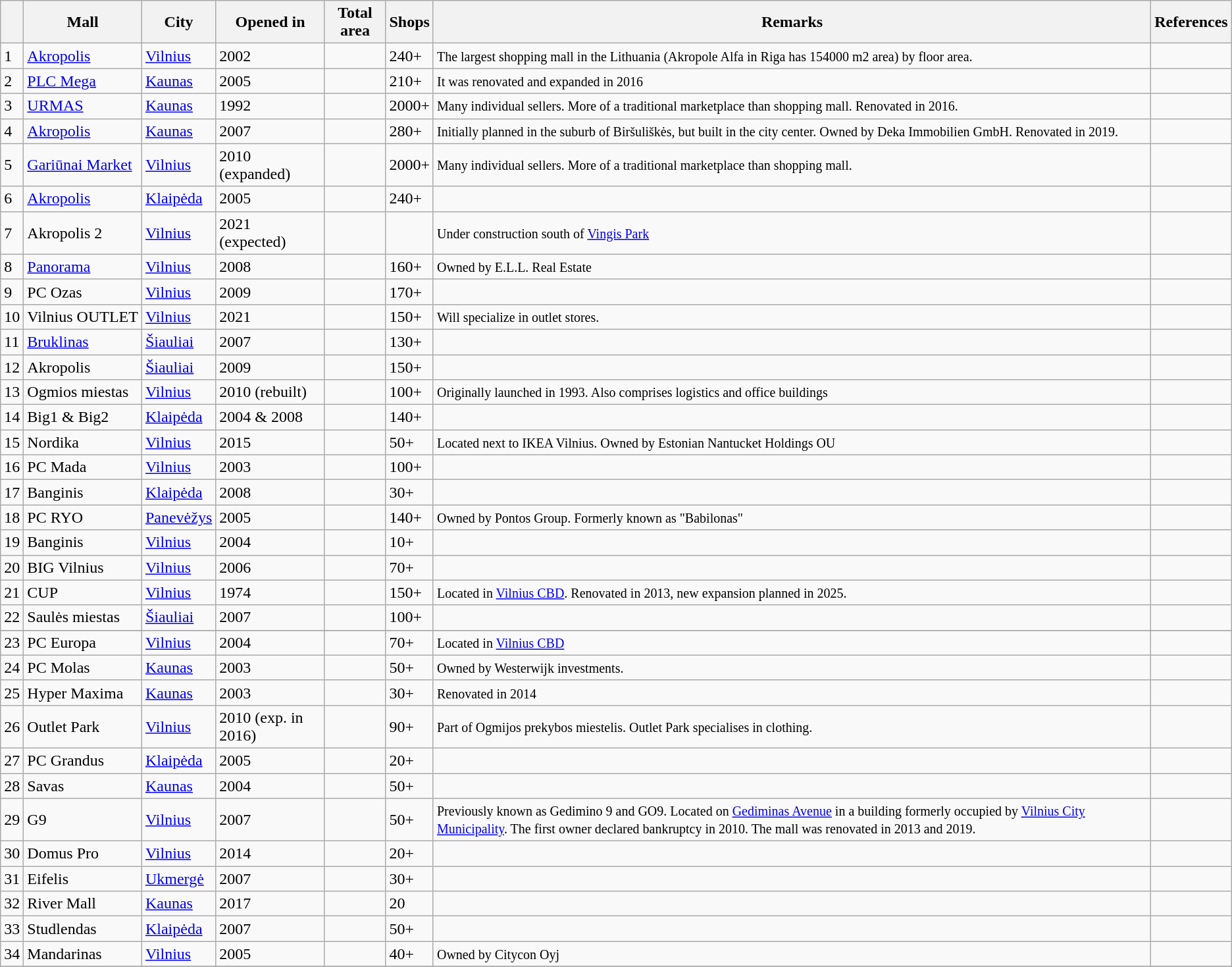<table class="wikitable sortable">
<tr>
<th></th>
<th>Mall</th>
<th>City</th>
<th>Opened in</th>
<th>Total area</th>
<th>Shops</th>
<th class="unsortable">Remarks</th>
<th class="unsortable">References</th>
</tr>
<tr>
<td>1</td>
<td><a href='#'>Akropolis</a></td>
<td><a href='#'>Vilnius</a></td>
<td>2002</td>
<td></td>
<td>240+</td>
<td><small>The largest shopping mall in the Lithuania (Akropole Alfa in Riga has 154000 m2 area) by floor area.</small></td>
<td></td>
</tr>
<tr>
<td>2</td>
<td><a href='#'>PLC Mega</a></td>
<td><a href='#'>Kaunas</a></td>
<td>2005</td>
<td></td>
<td>210+</td>
<td><small>It was renovated and expanded in 2016</small></td>
<td></td>
</tr>
<tr>
<td>3</td>
<td><a href='#'>URMAS</a></td>
<td><a href='#'>Kaunas</a></td>
<td>1992</td>
<td></td>
<td>2000+</td>
<td><small>Many individual sellers. More of a traditional marketplace than shopping mall. Renovated in 2016.</small></td>
<td><br></td>
</tr>
<tr>
<td>4</td>
<td><a href='#'>Akropolis</a></td>
<td><a href='#'>Kaunas</a></td>
<td>2007</td>
<td></td>
<td>280+</td>
<td><small>Initially planned in the suburb of Biršuliškės, but built in the city center. Owned by Deka Immobilien GmbH. Renovated in 2019.</small></td>
<td></td>
</tr>
<tr>
<td>5</td>
<td><a href='#'>Gariūnai Market</a></td>
<td><a href='#'>Vilnius</a></td>
<td>2010 (expanded)</td>
<td></td>
<td>2000+</td>
<td><small>Many individual sellers. More of a traditional marketplace than shopping mall.</small></td>
<td></td>
</tr>
<tr>
<td>6</td>
<td><a href='#'>Akropolis</a></td>
<td><a href='#'>Klaipėda</a></td>
<td>2005</td>
<td></td>
<td>240+</td>
<td><small></small></td>
<td></td>
</tr>
<tr>
<td>7</td>
<td>Akropolis 2</td>
<td><a href='#'>Vilnius</a></td>
<td>2021 (expected)</td>
<td></td>
<td></td>
<td><small>Under construction south of <a href='#'>Vingis Park</a></small></td>
<td></td>
</tr>
<tr>
<td>8</td>
<td><a href='#'>Panorama</a></td>
<td><a href='#'>Vilnius</a></td>
<td>2008</td>
<td></td>
<td>160+</td>
<td><small>Owned by E.L.L. Real Estate</small></td>
<td></td>
</tr>
<tr>
<td>9</td>
<td>PC Ozas</td>
<td><a href='#'>Vilnius</a></td>
<td>2009</td>
<td></td>
<td>170+</td>
<td><small></small></td>
<td></td>
</tr>
<tr>
<td>10</td>
<td>Vilnius OUTLET</td>
<td><a href='#'>Vilnius</a></td>
<td>2021</td>
<td></td>
<td>150+</td>
<td><small>Will specialize in outlet stores.</small></td>
<td></td>
</tr>
<tr>
<td>11</td>
<td><a href='#'>Bruklinas</a></td>
<td><a href='#'>Šiauliai</a></td>
<td>2007</td>
<td></td>
<td>130+</td>
<td><small></small></td>
<td></td>
</tr>
<tr>
<td>12</td>
<td>Akropolis</td>
<td><a href='#'>Šiauliai</a></td>
<td>2009</td>
<td></td>
<td>150+</td>
<td><small></small></td>
<td></td>
</tr>
<tr>
<td>13</td>
<td>Ogmios miestas</td>
<td><a href='#'>Vilnius</a></td>
<td>2010 (rebuilt)</td>
<td></td>
<td>100+</td>
<td><small>Originally launched in 1993. Also comprises logistics and office buildings</small></td>
<td></td>
</tr>
<tr>
<td>14</td>
<td>Big1 & Big2</td>
<td><a href='#'>Klaipėda</a></td>
<td>2004 & 2008</td>
<td></td>
<td>140+</td>
<td><small></small></td>
<td></td>
</tr>
<tr>
<td>15</td>
<td>Nordika</td>
<td><a href='#'>Vilnius</a></td>
<td>2015</td>
<td></td>
<td>50+</td>
<td><small>Located next to IKEA Vilnius. Owned by Estonian Nantucket Holdings OU</small></td>
<td></td>
</tr>
<tr>
<td>16</td>
<td>PC Mada</td>
<td><a href='#'>Vilnius</a></td>
<td>2003</td>
<td></td>
<td>100+</td>
<td><small></small></td>
<td></td>
</tr>
<tr>
<td>17</td>
<td>Banginis</td>
<td><a href='#'>Klaipėda</a></td>
<td>2008</td>
<td></td>
<td>30+</td>
<td><small></small></td>
<td></td>
</tr>
<tr>
<td>18</td>
<td>PC RYO</td>
<td><a href='#'>Panevėžys</a></td>
<td>2005</td>
<td></td>
<td>140+</td>
<td><small>Owned by Pontos Group. Formerly known as "Babilonas"</small></td>
<td></td>
</tr>
<tr>
<td>19</td>
<td>Banginis</td>
<td><a href='#'>Vilnius</a></td>
<td>2004</td>
<td></td>
<td>10+</td>
<td><small></small></td>
<td></td>
</tr>
<tr>
<td>20</td>
<td>BIG Vilnius</td>
<td><a href='#'>Vilnius</a></td>
<td>2006</td>
<td></td>
<td>70+</td>
<td><small></small></td>
<td></td>
</tr>
<tr>
<td>21</td>
<td>CUP</td>
<td><a href='#'>Vilnius</a></td>
<td>1974</td>
<td></td>
<td>150+</td>
<td><small>Located in <a href='#'>Vilnius CBD</a>. Renovated in 2013, new expansion planned in 2025.</small></td>
<td></td>
</tr>
<tr>
<td>22</td>
<td>Saulės miestas</td>
<td><a href='#'>Šiauliai</a></td>
<td>2007</td>
<td></td>
<td>100+</td>
<td><small></small></td>
<td></td>
</tr>
<tr>
</tr>
<tr>
<td>23</td>
<td>PC Europa</td>
<td><a href='#'>Vilnius</a></td>
<td>2004</td>
<td></td>
<td>70+</td>
<td><small>Located in <a href='#'>Vilnius CBD</a></small></td>
<td></td>
</tr>
<tr>
<td>24</td>
<td>PC Molas</td>
<td><a href='#'>Kaunas</a></td>
<td>2003</td>
<td></td>
<td>50+</td>
<td><small>Owned by Westerwijk investments.</small></td>
<td></td>
</tr>
<tr>
<td>25</td>
<td>Hyper Maxima</td>
<td><a href='#'>Kaunas</a></td>
<td>2003</td>
<td></td>
<td>30+</td>
<td><small>Renovated in 2014</small></td>
<td></td>
</tr>
<tr>
<td>26</td>
<td>Outlet Park</td>
<td><a href='#'>Vilnius</a></td>
<td>2010 (exp. in 2016)</td>
<td></td>
<td>90+</td>
<td><small>Part of Ogmijos prekybos miestelis. Outlet Park specialises in clothing.</small></td>
<td></td>
</tr>
<tr>
<td>27</td>
<td>PC Grandus</td>
<td><a href='#'>Klaipėda</a></td>
<td>2005</td>
<td></td>
<td>20+</td>
<td><small></small></td>
<td></td>
</tr>
<tr>
<td>28</td>
<td>Savas</td>
<td><a href='#'>Kaunas</a></td>
<td>2004</td>
<td></td>
<td>50+</td>
<td><small></small></td>
<td></td>
</tr>
<tr>
<td>29</td>
<td>G9</td>
<td><a href='#'>Vilnius</a></td>
<td>2007</td>
<td></td>
<td>50+</td>
<td><small>Previously known as Gedimino 9 and GO9. Located on <a href='#'>Gediminas Avenue</a> in a building formerly occupied by <a href='#'>Vilnius City Municipality</a>. The first owner declared bankruptcy in 2010. The mall was renovated in 2013 and 2019.</small></td>
<td></td>
</tr>
<tr>
<td>30</td>
<td>Domus Pro</td>
<td><a href='#'>Vilnius</a></td>
<td>2014</td>
<td></td>
<td>20+</td>
<td><small></small></td>
<td></td>
</tr>
<tr>
<td>31</td>
<td>Eifelis</td>
<td><a href='#'>Ukmergė</a></td>
<td>2007</td>
<td></td>
<td>30+</td>
<td><small></small></td>
<td></td>
</tr>
<tr>
<td>32</td>
<td>River Mall</td>
<td><a href='#'>Kaunas</a></td>
<td>2017</td>
<td></td>
<td>20</td>
<td><small></small></td>
<td></td>
</tr>
<tr>
<td>33</td>
<td>Studlendas</td>
<td><a href='#'>Klaipėda</a></td>
<td>2007</td>
<td></td>
<td>50+</td>
<td><small></small></td>
<td></td>
</tr>
<tr>
<td>34</td>
<td>Mandarinas</td>
<td><a href='#'>Vilnius</a></td>
<td>2005</td>
<td></td>
<td>40+</td>
<td><small>Owned by Citycon Oyj</small></td>
<td></td>
</tr>
<tr>
</tr>
</table>
